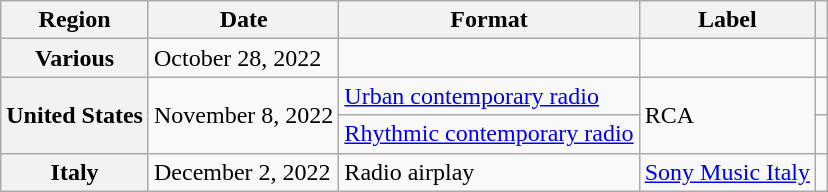<table class="wikitable plainrowheaders">
<tr>
<th scope="col">Region</th>
<th scope="col">Date</th>
<th scope="col">Format</th>
<th scope="col">Label</th>
<th scope="col"></th>
</tr>
<tr>
<th scope="row">Various</th>
<td>October 28, 2022</td>
<td></td>
<td></td>
<td></td>
</tr>
<tr>
<th scope="row" rowspan="2">United States</th>
<td rowspan="2">November 8, 2022</td>
<td><a href='#'>Urban contemporary radio</a></td>
<td rowspan="2">RCA</td>
<td></td>
</tr>
<tr>
<td><a href='#'>Rhythmic contemporary radio</a></td>
<td></td>
</tr>
<tr>
<th scope="row">Italy</th>
<td>December 2, 2022</td>
<td>Radio airplay</td>
<td><a href='#'>Sony Music Italy</a></td>
<td></td>
</tr>
</table>
